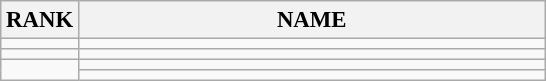<table class="wikitable" style="font-size:95%;">
<tr>
<th>RANK</th>
<th align="left" style="width: 20em">NAME</th>
</tr>
<tr>
<td align="center"></td>
<td></td>
</tr>
<tr>
<td align="center"></td>
<td></td>
</tr>
<tr>
<td rowspan=2 align="center"></td>
<td></td>
</tr>
<tr>
<td></td>
</tr>
</table>
